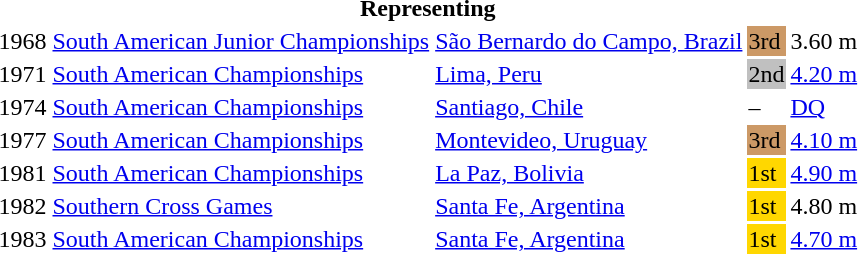<table>
<tr>
<th colspan="5">Representing </th>
</tr>
<tr>
<td>1968</td>
<td><a href='#'>South American Junior Championships</a></td>
<td><a href='#'>São Bernardo do Campo, Brazil</a></td>
<td bgcolor=cc9966>3rd</td>
<td>3.60 m</td>
</tr>
<tr>
<td>1971</td>
<td><a href='#'>South American Championships</a></td>
<td><a href='#'>Lima, Peru</a></td>
<td bgcolor=silver>2nd</td>
<td><a href='#'>4.20 m</a></td>
</tr>
<tr>
<td>1974</td>
<td><a href='#'>South American Championships</a></td>
<td><a href='#'>Santiago, Chile</a></td>
<td>–</td>
<td><a href='#'>DQ</a></td>
</tr>
<tr>
<td>1977</td>
<td><a href='#'>South American Championships</a></td>
<td><a href='#'>Montevideo, Uruguay</a></td>
<td bgcolor=cc9966>3rd</td>
<td><a href='#'>4.10 m</a></td>
</tr>
<tr>
<td>1981</td>
<td><a href='#'>South American Championships</a></td>
<td><a href='#'>La Paz, Bolivia</a></td>
<td bgcolor=gold>1st</td>
<td><a href='#'>4.90 m</a></td>
</tr>
<tr>
<td>1982</td>
<td><a href='#'>Southern Cross Games</a></td>
<td><a href='#'>Santa Fe, Argentina</a></td>
<td bgcolor=gold>1st</td>
<td>4.80 m</td>
</tr>
<tr>
<td>1983</td>
<td><a href='#'>South American Championships</a></td>
<td><a href='#'>Santa Fe, Argentina</a></td>
<td bgcolor=gold>1st</td>
<td><a href='#'>4.70 m</a></td>
</tr>
</table>
